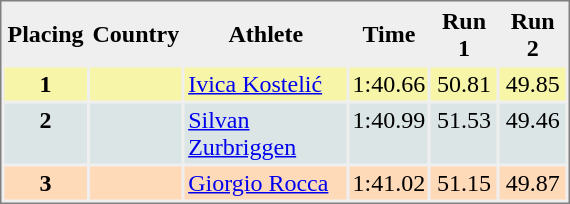<table style="border-style:solid;border-width:1px;border-color:#808080;background-color:#EFEFEF" cellspacing="2" cellpadding="2" width="380px">
<tr bgcolor="#EFEFEF">
<th>Placing</th>
<th>Country</th>
<th>Athlete</th>
<th>Time</th>
<th>Run 1</th>
<th>Run 2</th>
</tr>
<tr align="center" valign="top" bgcolor="#F7F6A8">
<th>1</th>
<td></td>
<td align="left"><a href='#'>Ivica Kostelić</a></td>
<td align="left">1:40.66</td>
<td>50.81</td>
<td>49.85</td>
</tr>
<tr align="center" valign="top" bgcolor="#DCE5E5">
<th>2</th>
<td></td>
<td align="left"><a href='#'>Silvan Zurbriggen</a></td>
<td align="left">1:40.99</td>
<td>51.53</td>
<td>49.46</td>
</tr>
<tr align="center" valign="top" bgcolor="#FFDAB9">
<th>3</th>
<td></td>
<td align="left"><a href='#'>Giorgio Rocca</a></td>
<td align="left">1:41.02</td>
<td>51.15</td>
<td>49.87</td>
</tr>
</table>
